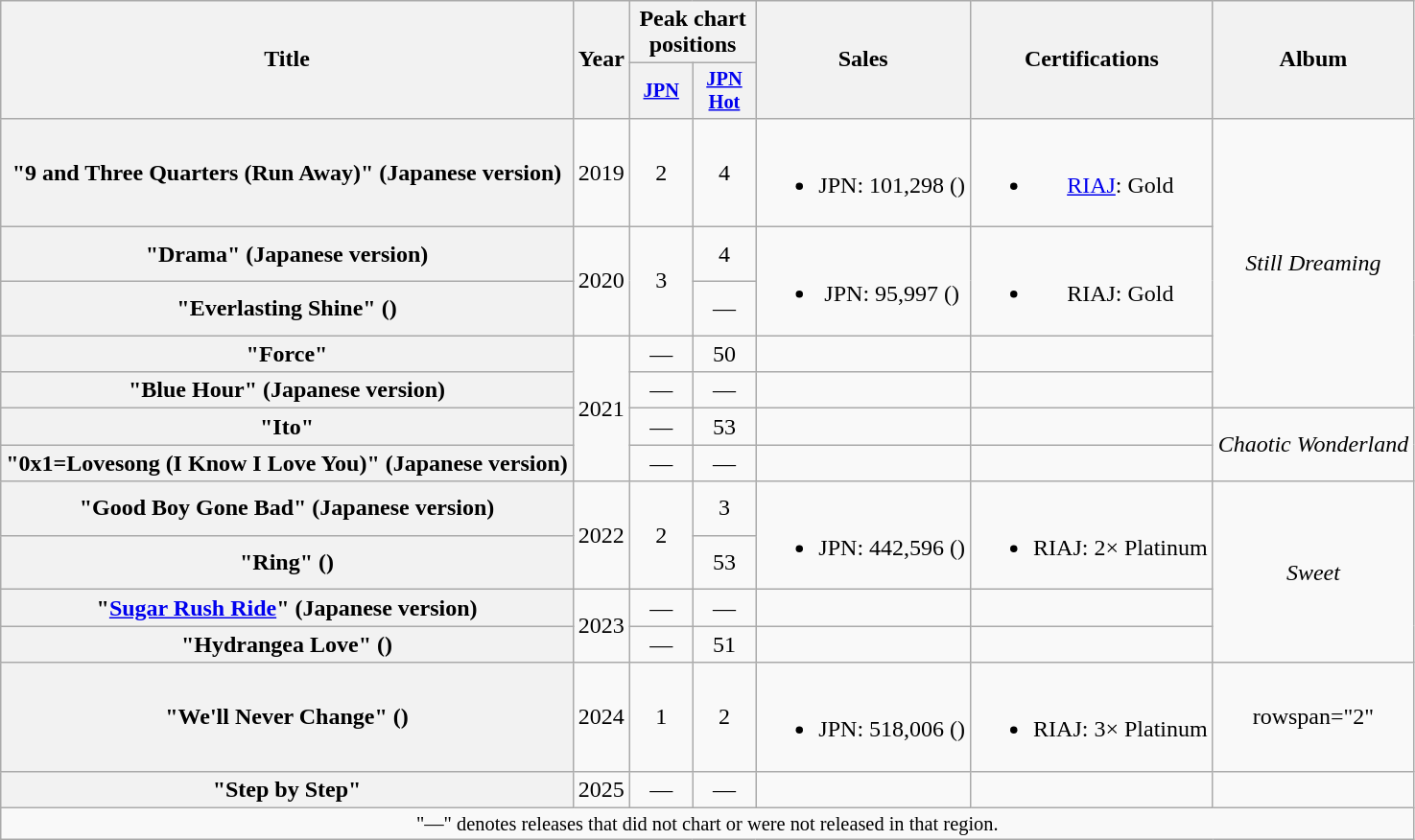<table class="wikitable plainrowheaders" style="text-align:center">
<tr>
<th scope="col" rowspan="2">Title</th>
<th scope="col" rowspan="2">Year</th>
<th scope="col" colspan="2">Peak chart positions</th>
<th scope="col" rowspan="2">Sales</th>
<th scope="col" rowspan="2">Certifications</th>
<th scope="col" rowspan="2">Album</th>
</tr>
<tr>
<th scope="col" style="width:2.75em;font-size:85%"><a href='#'>JPN</a><br></th>
<th scope="col" style="width:2.75em;font-size:85%"><a href='#'>JPN<br>Hot</a><br></th>
</tr>
<tr>
<th scope="row">"9 and Three Quarters (Run Away)" (Japanese version)</th>
<td>2019</td>
<td>2</td>
<td>4</td>
<td><br><ul><li>JPN: 101,298 ()</li></ul></td>
<td><br><ul><li><a href='#'>RIAJ</a>: Gold</li></ul></td>
<td rowspan="5"><em>Still Dreaming</em></td>
</tr>
<tr>
<th scope="row">"Drama" (Japanese version)</th>
<td rowspan="2">2020</td>
<td rowspan="2">3</td>
<td>4</td>
<td rowspan="2"><br><ul><li>JPN: 95,997 ()</li></ul></td>
<td rowspan="2"><br><ul><li>RIAJ: Gold</li></ul></td>
</tr>
<tr>
<th scope="row">"Everlasting Shine" ()</th>
<td>—</td>
</tr>
<tr>
<th scope="row">"Force"</th>
<td rowspan="4">2021</td>
<td>—</td>
<td>50</td>
<td></td>
<td></td>
</tr>
<tr>
<th scope="row">"Blue Hour" (Japanese version)</th>
<td>—</td>
<td>—</td>
<td></td>
<td></td>
</tr>
<tr>
<th scope="row">"Ito"</th>
<td>—</td>
<td>53</td>
<td></td>
<td></td>
<td rowspan="2"><em>Chaotic Wonderland</em></td>
</tr>
<tr>
<th scope="row">"0x1=Lovesong (I Know I Love You)" (Japanese version)</th>
<td>—</td>
<td>—</td>
<td></td>
<td></td>
</tr>
<tr>
<th scope="row">"Good Boy Gone Bad" (Japanese version)</th>
<td rowspan="2">2022</td>
<td rowspan="2">2</td>
<td>3</td>
<td rowspan="2"><br><ul><li>JPN: 442,596 ()</li></ul></td>
<td rowspan="2"><br><ul><li>RIAJ: 2× Platinum</li></ul></td>
<td rowspan="4"><em>Sweet</em></td>
</tr>
<tr>
<th scope="row">"Ring" ()</th>
<td>53</td>
</tr>
<tr>
<th scope="row">"<a href='#'>Sugar Rush Ride</a>" (Japanese version)</th>
<td rowspan="2">2023</td>
<td>—</td>
<td>—</td>
<td></td>
<td></td>
</tr>
<tr>
<th scope="row">"Hydrangea Love" ()</th>
<td>—</td>
<td>51</td>
<td></td>
<td></td>
</tr>
<tr>
<th scope="row">"We'll Never Change" ()</th>
<td>2024</td>
<td>1</td>
<td>2</td>
<td><br><ul><li>JPN: 518,006 ()</li></ul></td>
<td><br><ul><li>RIAJ: 3× Platinum</li></ul></td>
<td>rowspan="2" </td>
</tr>
<tr>
<th scope="row">"Step by Step"</th>
<td>2025</td>
<td>—</td>
<td>—</td>
<td></td>
<td></td>
</tr>
<tr>
<td colspan="7" style="font-size:85%">"—" denotes releases that did not chart or were not released in that region.</td>
</tr>
</table>
